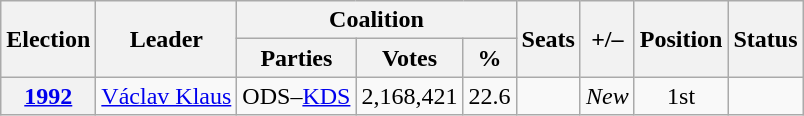<table class=wikitable style="text-align: center;">
<tr>
<th rowspan=2>Election</th>
<th rowspan=2>Leader</th>
<th colspan=3>Coalition</th>
<th rowspan=2>Seats</th>
<th rowspan=2>+/–</th>
<th rowspan=2>Position</th>
<th rowspan=2>Status</th>
</tr>
<tr>
<th>Parties</th>
<th>Votes</th>
<th>%</th>
</tr>
<tr>
<th><a href='#'>1992</a></th>
<td><a href='#'>Václav Klaus</a></td>
<td>ODS–<a href='#'>KDS</a></td>
<td>2,168,421</td>
<td>22.6</td>
<td></td>
<td><em>New</em></td>
<td>1st</td>
<td></td>
</tr>
</table>
